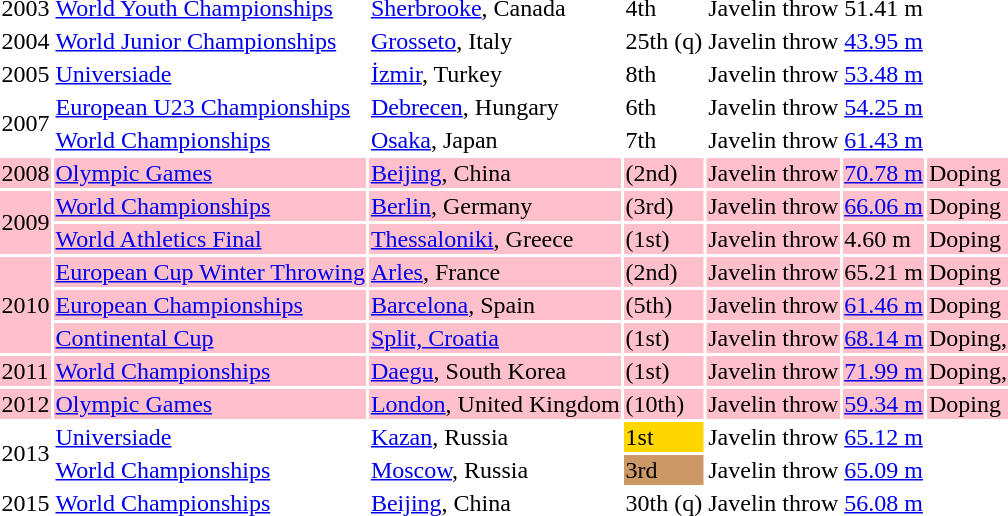<table>
<tr>
<td>2003</td>
<td><a href='#'>World Youth Championships</a></td>
<td><a href='#'>Sherbrooke</a>, Canada</td>
<td>4th</td>
<td>Javelin throw</td>
<td>51.41 m</td>
</tr>
<tr>
<td>2004</td>
<td><a href='#'>World Junior Championships</a></td>
<td><a href='#'>Grosseto</a>, Italy</td>
<td>25th (q)</td>
<td>Javelin throw</td>
<td><a href='#'>43.95 m</a></td>
</tr>
<tr>
<td>2005</td>
<td><a href='#'>Universiade</a></td>
<td><a href='#'>İzmir</a>, Turkey</td>
<td>8th</td>
<td>Javelin throw</td>
<td><a href='#'>53.48 m</a></td>
</tr>
<tr>
<td rowspan=2>2007</td>
<td><a href='#'>European U23 Championships</a></td>
<td><a href='#'>Debrecen</a>, Hungary</td>
<td>6th</td>
<td>Javelin throw</td>
<td><a href='#'>54.25 m</a></td>
</tr>
<tr>
<td><a href='#'>World Championships</a></td>
<td><a href='#'>Osaka</a>, Japan</td>
<td>7th</td>
<td>Javelin throw</td>
<td><a href='#'>61.43 m</a></td>
</tr>
<tr bgcolor=pink>
<td>2008</td>
<td><a href='#'>Olympic Games</a></td>
<td><a href='#'>Beijing</a>, China</td>
<td> (2nd)</td>
<td>Javelin throw</td>
<td><a href='#'>70.78 m</a></td>
<td>Doping</td>
</tr>
<tr bgcolor=pink>
<td rowspan=2>2009</td>
<td><a href='#'>World Championships</a></td>
<td><a href='#'>Berlin</a>, Germany</td>
<td> (3rd)</td>
<td>Javelin throw</td>
<td><a href='#'>66.06 m</a></td>
<td>Doping</td>
</tr>
<tr bgcolor=pink>
<td><a href='#'>World Athletics Final</a></td>
<td><a href='#'>Thessaloniki</a>, Greece</td>
<td> (1st)</td>
<td>Javelin throw</td>
<td>4.60 m</td>
<td>Doping</td>
</tr>
<tr bgcolor=pink>
<td rowspan=3>2010</td>
<td><a href='#'>European Cup Winter Throwing</a></td>
<td><a href='#'>Arles</a>, France</td>
<td> (2nd)</td>
<td>Javelin throw</td>
<td>65.21 m</td>
<td>Doping</td>
</tr>
<tr bgcolor=pink>
<td><a href='#'>European Championships</a></td>
<td><a href='#'>Barcelona</a>, Spain</td>
<td> (5th)</td>
<td>Javelin throw</td>
<td><a href='#'>61.46 m</a></td>
<td>Doping</td>
</tr>
<tr bgcolor=pink>
<td><a href='#'>Continental Cup</a></td>
<td><a href='#'>Split, Croatia</a></td>
<td> (1st)</td>
<td>Javelin throw</td>
<td><a href='#'>68.14 m</a></td>
<td>Doping, </td>
</tr>
<tr bgcolor=pink>
<td>2011</td>
<td><a href='#'>World Championships</a></td>
<td><a href='#'>Daegu</a>, South Korea</td>
<td> (1st)</td>
<td>Javelin throw</td>
<td><a href='#'>71.99 m</a></td>
<td>Doping,  </td>
</tr>
<tr bgcolor=pink>
<td>2012</td>
<td><a href='#'>Olympic Games</a></td>
<td><a href='#'>London</a>, United Kingdom</td>
<td> (10th)</td>
<td>Javelin throw</td>
<td><a href='#'>59.34 m</a></td>
<td>Doping</td>
</tr>
<tr>
<td rowspan=2>2013</td>
<td><a href='#'>Universiade</a></td>
<td><a href='#'>Kazan</a>, Russia</td>
<td bgcolor=gold>1st</td>
<td>Javelin throw</td>
<td><a href='#'>65.12 m</a></td>
</tr>
<tr>
<td><a href='#'>World Championships</a></td>
<td><a href='#'>Moscow</a>, Russia</td>
<td bgcolor="cc9966">3rd</td>
<td>Javelin throw</td>
<td><a href='#'>65.09 m</a></td>
</tr>
<tr>
<td>2015</td>
<td><a href='#'>World Championships</a></td>
<td><a href='#'>Beijing</a>, China</td>
<td>30th (q)</td>
<td>Javelin throw</td>
<td><a href='#'>56.08 m</a></td>
</tr>
</table>
